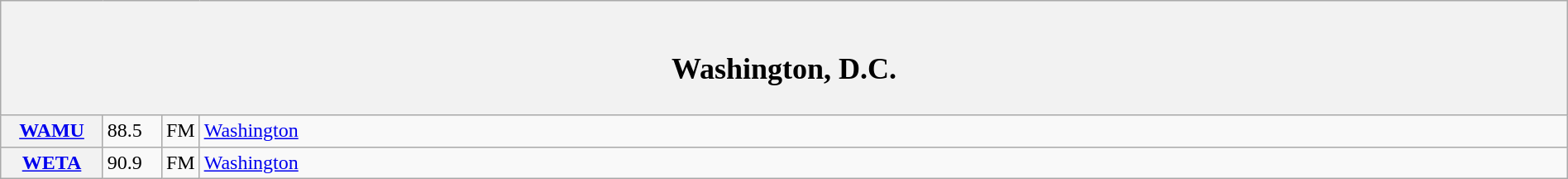<table class="wikitable mw-collapsible" style="width:100%">
<tr>
<th scope="col" colspan="4"><br><h2>Washington, D.C.</h2></th>
</tr>
<tr>
<th scope="row" style="width: 75px;"><a href='#'>WAMU</a></th>
<td style="width: 40px;">88.5</td>
<td style="width: 21px;">FM</td>
<td><a href='#'>Washington</a></td>
</tr>
<tr>
<th scope="row"><a href='#'>WETA</a></th>
<td>90.9</td>
<td>FM</td>
<td><a href='#'>Washington</a></td>
</tr>
</table>
